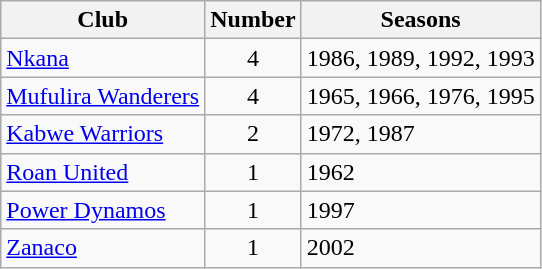<table class="wikitable sortable">
<tr>
<th>Club</th>
<th>Number</th>
<th>Seasons</th>
</tr>
<tr>
<td><a href='#'>Nkana</a></td>
<td style="text-align:center">4</td>
<td>1986, 1989, 1992, 1993</td>
</tr>
<tr>
<td><a href='#'>Mufulira Wanderers</a></td>
<td style="text-align:center">4</td>
<td>1965, 1966, 1976, 1995</td>
</tr>
<tr>
<td><a href='#'>Kabwe Warriors</a></td>
<td style="text-align:center">2</td>
<td>1972, 1987</td>
</tr>
<tr>
<td><a href='#'>Roan United</a></td>
<td style="text-align:center">1</td>
<td>1962</td>
</tr>
<tr>
<td><a href='#'>Power Dynamos</a></td>
<td style="text-align:center">1</td>
<td>1997</td>
</tr>
<tr>
<td><a href='#'>Zanaco</a></td>
<td style="text-align:center">1</td>
<td>2002</td>
</tr>
</table>
